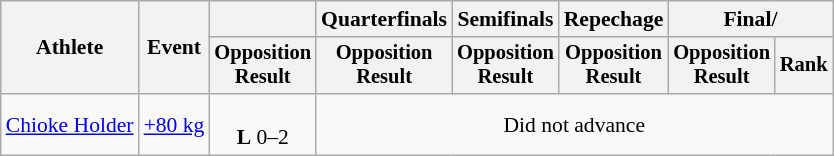<table class=wikitable style=font-size:90%;text-align:center>
<tr>
<th rowspan=2>Athlete</th>
<th rowspan=2>Event</th>
<th></th>
<th>Quarterfinals</th>
<th>Semifinals</th>
<th>Repechage</th>
<th colspan=2>Final/ </th>
</tr>
<tr style=font-size:95%>
<th>Opposition<br>Result</th>
<th>Opposition<br>Result</th>
<th>Opposition<br>Result</th>
<th>Opposition<br>Result</th>
<th>Opposition<br>Result</th>
<th>Rank</th>
</tr>
<tr align=center>
<td align=left><a href='#'>Chioke Holder</a></td>
<td align=left><a href='#'>+80 kg</a></td>
<td><br><strong>L</strong> 0–2</td>
<td colspan="5">Did not advance</td>
</tr>
</table>
